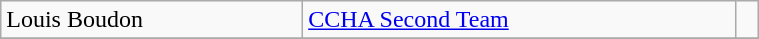<table class="wikitable" width=40%>
<tr>
<td>Louis Boudon</td>
<td rowspan=1><a href='#'>CCHA Second Team</a></td>
<td rowspan=1></td>
</tr>
<tr>
</tr>
</table>
